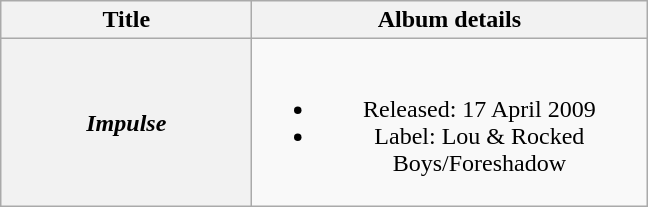<table class="wikitable plainrowheaders" style="text-align:center;" border="1">
<tr>
<th scope="col" style="width:10em;">Title</th>
<th scope="col" style="width:16em;">Album details</th>
</tr>
<tr>
<th scope="row"><em>Impulse</em></th>
<td><br><ul><li>Released: 17 April 2009</li><li>Label: Lou & Rocked Boys/Foreshadow</li></ul></td>
</tr>
</table>
